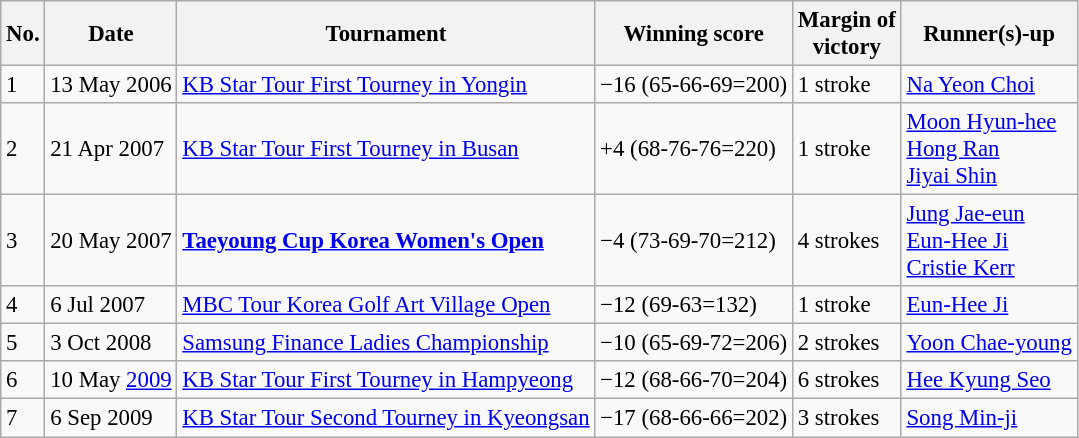<table class="wikitable" style="font-size:95%;">
<tr>
<th>No.</th>
<th>Date</th>
<th>Tournament</th>
<th>Winning score</th>
<th>Margin of<br>victory</th>
<th>Runner(s)-up</th>
</tr>
<tr>
<td>1</td>
<td>13 May 2006</td>
<td><a href='#'>KB Star Tour First Tourney in Yongin</a></td>
<td>−16 (65-66-69=200)</td>
<td>1 stroke</td>
<td> <a href='#'>Na Yeon Choi</a></td>
</tr>
<tr>
<td>2</td>
<td>21 Apr 2007</td>
<td><a href='#'>KB Star Tour First Tourney in Busan</a></td>
<td>+4 (68-76-76=220)</td>
<td>1 stroke</td>
<td> <a href='#'>Moon Hyun-hee</a> <br>  <a href='#'>Hong Ran</a> <br>  <a href='#'>Jiyai Shin</a></td>
</tr>
<tr>
<td>3</td>
<td>20 May 2007</td>
<td><strong><a href='#'>Taeyoung Cup Korea Women's Open</a></strong></td>
<td>−4 (73-69-70=212)</td>
<td>4 strokes</td>
<td> <a href='#'>Jung Jae-eun</a> <br>  <a href='#'>Eun-Hee Ji</a> <br>  <a href='#'>Cristie Kerr</a></td>
</tr>
<tr>
<td>4</td>
<td>6 Jul 2007</td>
<td><a href='#'>MBC Tour Korea Golf Art Village Open</a></td>
<td>−12 (69-63=132)</td>
<td>1 stroke</td>
<td> <a href='#'>Eun-Hee Ji</a></td>
</tr>
<tr>
<td>5</td>
<td>3 Oct 2008</td>
<td><a href='#'>Samsung Finance Ladies Championship</a></td>
<td>−10 (65-69-72=206)</td>
<td>2 strokes</td>
<td> <a href='#'>Yoon Chae-young</a></td>
</tr>
<tr>
<td>6</td>
<td>10 May <a href='#'>2009</a></td>
<td><a href='#'>KB Star Tour First Tourney in Hampyeong</a></td>
<td>−12 (68-66-70=204)</td>
<td>6 strokes</td>
<td> <a href='#'>Hee Kyung Seo</a></td>
</tr>
<tr>
<td>7</td>
<td>6 Sep 2009</td>
<td><a href='#'>KB Star Tour Second Tourney in Kyeongsan</a></td>
<td>−17 (68-66-66=202)</td>
<td>3 strokes</td>
<td> <a href='#'>Song Min-ji</a></td>
</tr>
</table>
